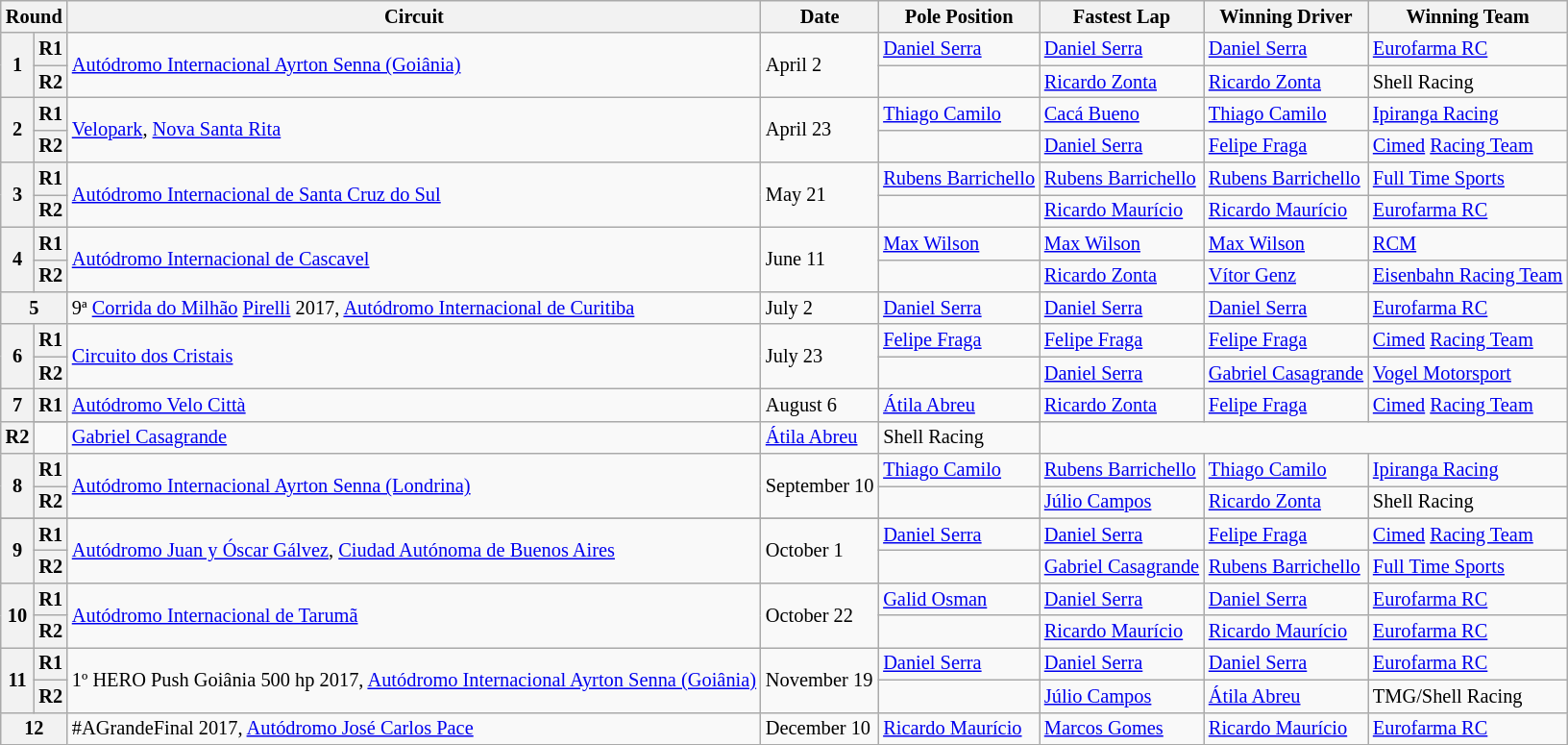<table class="wikitable" style="font-size: 85%;">
<tr>
<th colspan=2>Round</th>
<th>Circuit</th>
<th>Date</th>
<th>Pole Position</th>
<th>Fastest Lap</th>
<th>Winning Driver</th>
<th>Winning Team</th>
</tr>
<tr>
<th rowspan=2>1</th>
<th>R1</th>
<td rowspan=2><a href='#'>Autódromo Internacional Ayrton Senna (Goiânia)</a></td>
<td rowspan=2>April 2</td>
<td> <a href='#'>Daniel Serra</a></td>
<td> <a href='#'>Daniel Serra</a></td>
<td> <a href='#'>Daniel Serra</a></td>
<td><a href='#'>Eurofarma RC</a></td>
</tr>
<tr>
<th>R2</th>
<td></td>
<td> <a href='#'>Ricardo Zonta</a></td>
<td> <a href='#'>Ricardo Zonta</a></td>
<td>Shell Racing</td>
</tr>
<tr>
<th rowspan=2>2</th>
<th>R1</th>
<td rowspan=2><a href='#'>Velopark</a>, <a href='#'>Nova Santa Rita</a></td>
<td rowspan=2>April 23</td>
<td> <a href='#'>Thiago Camilo</a></td>
<td> <a href='#'>Cacá Bueno</a></td>
<td> <a href='#'>Thiago Camilo</a></td>
<td><a href='#'>Ipiranga Racing</a></td>
</tr>
<tr>
<th>R2</th>
<td></td>
<td> <a href='#'>Daniel Serra</a></td>
<td> <a href='#'>Felipe Fraga</a></td>
<td><a href='#'>Cimed</a> <a href='#'>Racing Team</a></td>
</tr>
<tr>
<th rowspan=2>3</th>
<th>R1</th>
<td rowspan=2><a href='#'>Autódromo Internacional de Santa Cruz do Sul</a></td>
<td rowspan=2>May 21</td>
<td> <a href='#'>Rubens Barrichello</a></td>
<td> <a href='#'>Rubens Barrichello</a></td>
<td> <a href='#'>Rubens Barrichello</a></td>
<td><a href='#'>Full Time Sports</a></td>
</tr>
<tr>
<th>R2</th>
<td></td>
<td> <a href='#'>Ricardo Maurício</a></td>
<td> <a href='#'>Ricardo Maurício</a></td>
<td><a href='#'>Eurofarma RC</a></td>
</tr>
<tr>
<th rowspan=2>4</th>
<th>R1</th>
<td rowspan=2><a href='#'>Autódromo Internacional de Cascavel</a></td>
<td rowspan=2>June 11</td>
<td> <a href='#'>Max Wilson</a></td>
<td> <a href='#'>Max Wilson</a></td>
<td> <a href='#'>Max Wilson</a></td>
<td><a href='#'>RCM</a></td>
</tr>
<tr>
<th>R2</th>
<td></td>
<td> <a href='#'>Ricardo Zonta</a></td>
<td> <a href='#'>Vítor Genz</a></td>
<td><a href='#'>Eisenbahn Racing Team</a></td>
</tr>
<tr>
<th colspan=2>5</th>
<td>9ª <a href='#'>Corrida do Milhão</a> <a href='#'>Pirelli</a> 2017, <a href='#'>Autódromo Internacional de Curitiba</a></td>
<td>July 2</td>
<td> <a href='#'>Daniel Serra</a></td>
<td> <a href='#'>Daniel Serra</a></td>
<td> <a href='#'>Daniel Serra</a></td>
<td><a href='#'>Eurofarma RC</a></td>
</tr>
<tr>
<th rowspan=2>6</th>
<th>R1</th>
<td rowspan=2><a href='#'>Circuito dos Cristais</a></td>
<td rowspan=2>July 23</td>
<td> <a href='#'>Felipe Fraga</a></td>
<td> <a href='#'>Felipe Fraga</a></td>
<td> <a href='#'>Felipe Fraga</a></td>
<td><a href='#'>Cimed</a> <a href='#'>Racing Team</a></td>
</tr>
<tr>
<th>R2</th>
<td></td>
<td> <a href='#'>Daniel Serra</a></td>
<td> <a href='#'>Gabriel Casagrande</a></td>
<td><a href='#'>Vogel Motorsport</a></td>
</tr>
<tr>
<th rowspan=2>7</th>
<th>R1</th>
<td rowspan=2><a href='#'>Autódromo Velo Città</a></td>
<td rowspan=2>August 6</td>
<td> <a href='#'>Átila Abreu</a></td>
<td> <a href='#'>Ricardo Zonta</a></td>
<td> <a href='#'>Felipe Fraga</a></td>
<td><a href='#'>Cimed</a> <a href='#'>Racing Team</a></td>
</tr>
<tr>
</tr>
<tr>
<th>R2</th>
<td></td>
<td> <a href='#'>Gabriel Casagrande</a></td>
<td> <a href='#'>Átila Abreu</a></td>
<td>Shell Racing</td>
</tr>
<tr>
<th rowspan=2>8</th>
<th>R1</th>
<td rowspan=2><a href='#'>Autódromo Internacional Ayrton Senna (Londrina)</a></td>
<td rowspan=2>September 10</td>
<td> <a href='#'>Thiago Camilo</a></td>
<td> <a href='#'>Rubens Barrichello</a></td>
<td> <a href='#'>Thiago Camilo</a></td>
<td><a href='#'>Ipiranga Racing</a></td>
</tr>
<tr>
<th>R2</th>
<td></td>
<td> <a href='#'>Júlio Campos</a></td>
<td> <a href='#'>Ricardo Zonta</a></td>
<td>Shell Racing</td>
</tr>
<tr>
</tr>
<tr>
<th rowspan=2>9</th>
<th>R1</th>
<td rowspan=2><a href='#'>Autódromo Juan y Óscar Gálvez</a>, <a href='#'>Ciudad Autónoma de Buenos Aires</a></td>
<td rowspan=2>October 1</td>
<td> <a href='#'>Daniel Serra</a></td>
<td> <a href='#'>Daniel Serra</a></td>
<td> <a href='#'>Felipe Fraga</a></td>
<td><a href='#'>Cimed</a> <a href='#'>Racing Team</a></td>
</tr>
<tr>
<th>R2</th>
<td></td>
<td> <a href='#'>Gabriel Casagrande</a></td>
<td> <a href='#'>Rubens Barrichello</a></td>
<td><a href='#'>Full Time Sports</a></td>
</tr>
<tr>
<th rowspan=2>10</th>
<th>R1</th>
<td rowspan=2><a href='#'>Autódromo Internacional de Tarumã</a></td>
<td rowspan=2>October 22</td>
<td> <a href='#'>Galid Osman</a></td>
<td> <a href='#'>Daniel Serra</a></td>
<td> <a href='#'>Daniel Serra</a></td>
<td><a href='#'>Eurofarma RC</a></td>
</tr>
<tr>
<th>R2</th>
<td></td>
<td> <a href='#'>Ricardo Maurício</a></td>
<td> <a href='#'>Ricardo Maurício</a></td>
<td><a href='#'>Eurofarma RC</a></td>
</tr>
<tr>
<th rowspan=2>11</th>
<th>R1</th>
<td rowspan=2>1º HERO Push Goiânia 500 hp 2017, <a href='#'>Autódromo Internacional Ayrton Senna (Goiânia)</a></td>
<td rowspan=2>November 19</td>
<td> <a href='#'>Daniel Serra</a></td>
<td> <a href='#'>Daniel Serra</a></td>
<td> <a href='#'>Daniel Serra</a></td>
<td><a href='#'>Eurofarma RC</a></td>
</tr>
<tr>
<th>R2</th>
<td></td>
<td> <a href='#'>Júlio Campos</a></td>
<td> <a href='#'>Átila Abreu</a></td>
<td>TMG/Shell Racing</td>
</tr>
<tr>
<th colspan=2>12</th>
<td>#AGrandeFinal 2017, <a href='#'>Autódromo José Carlos Pace</a></td>
<td>December 10</td>
<td> <a href='#'>Ricardo Maurício</a></td>
<td> <a href='#'>Marcos Gomes</a></td>
<td> <a href='#'>Ricardo Maurício</a></td>
<td><a href='#'>Eurofarma RC</a></td>
</tr>
</table>
